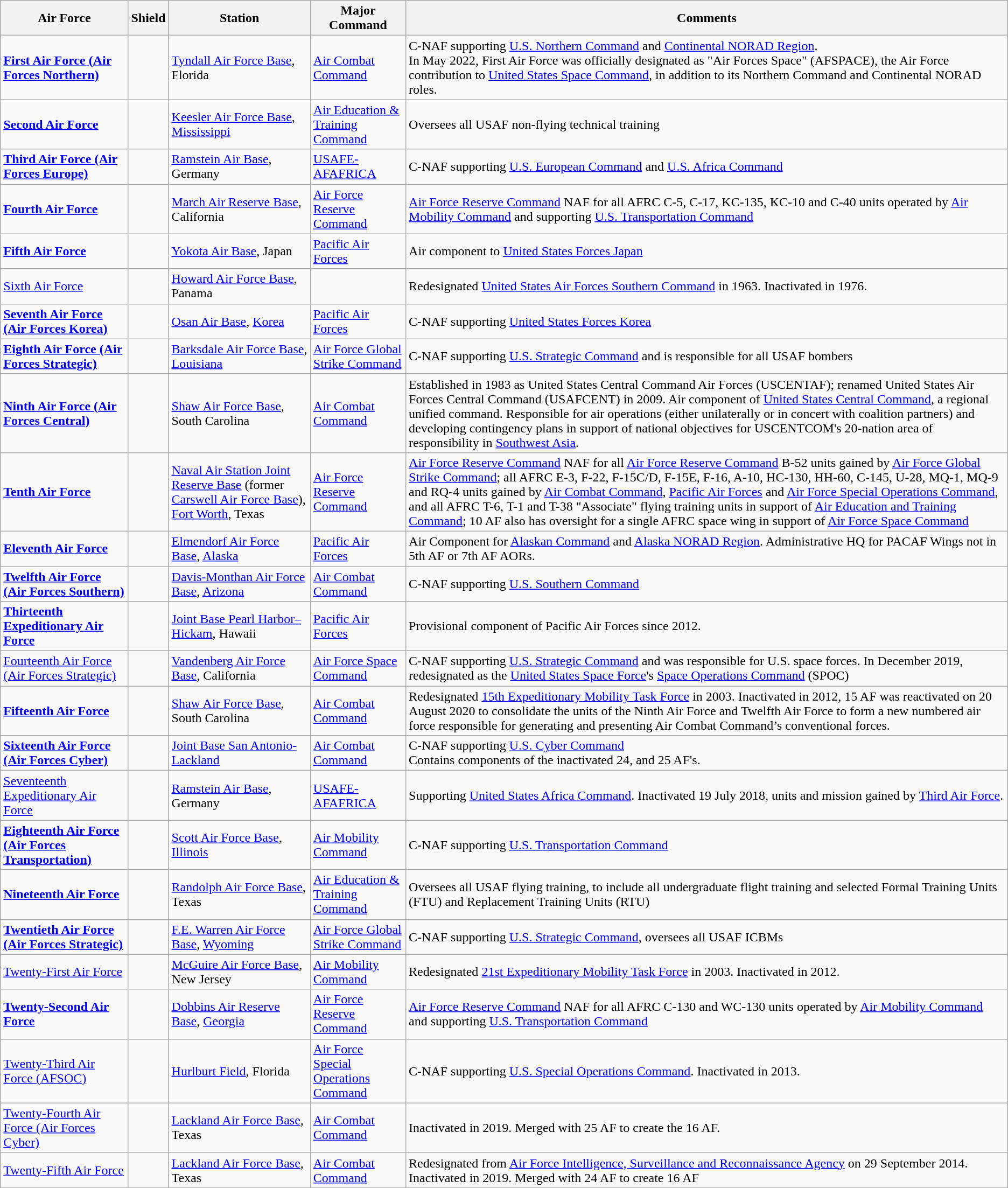<table class="wikitable sortable">
<tr>
<th>Air Force</th>
<th>Shield</th>
<th>Station</th>
<th>Major Command</th>
<th>Comments</th>
</tr>
<tr>
<td><a href='#'><strong>First Air Force (Air Forces Northern)</strong></a></td>
<td></td>
<td><a href='#'>Tyndall Air Force Base</a>, Florida</td>
<td><a href='#'>Air Combat Command</a></td>
<td>C-NAF supporting <a href='#'>U.S. Northern Command</a> and <a href='#'>Continental NORAD Region</a>.<br>In May 2022, First Air Force was officially designated as "Air Forces Space" (AFSPACE), the Air Force contribution to <a href='#'>United States Space Command</a>, in addition to its Northern Command and Continental NORAD roles.</td>
</tr>
<tr>
<td><strong><a href='#'>Second Air Force</a></strong></td>
<td></td>
<td><a href='#'>Keesler Air Force Base</a>, <a href='#'>Mississippi</a></td>
<td><a href='#'>Air Education & Training Command</a></td>
<td>Oversees all USAF non-flying technical training</td>
</tr>
<tr>
<td><strong><a href='#'>Third Air Force (Air Forces Europe)</a></strong></td>
<td></td>
<td><a href='#'>Ramstein Air Base</a>, Germany</td>
<td><a href='#'>USAFE-AFAFRICA</a></td>
<td>C-NAF supporting <a href='#'>U.S. European Command</a> and <a href='#'>U.S. Africa Command</a></td>
</tr>
<tr>
<td><strong><a href='#'>Fourth Air Force</a></strong></td>
<td></td>
<td><a href='#'>March Air Reserve Base</a>, California</td>
<td><a href='#'>Air Force Reserve Command</a></td>
<td><a href='#'>Air Force Reserve Command</a> NAF for all AFRC C-5, C-17, KC-135, KC-10 and C-40 units operated by <a href='#'>Air Mobility Command</a> and supporting <a href='#'>U.S. Transportation Command</a></td>
</tr>
<tr>
<td><strong><a href='#'>Fifth Air Force</a></strong></td>
<td></td>
<td><a href='#'>Yokota Air Base</a>, Japan</td>
<td><a href='#'>Pacific Air Forces</a></td>
<td>Air component to <a href='#'>United States Forces Japan</a></td>
</tr>
<tr>
<td><a href='#'>Sixth Air Force</a></td>
<td></td>
<td><a href='#'>Howard Air Force Base</a>, Panama</td>
<td></td>
<td>Redesignated <a href='#'>United States Air Forces Southern Command</a> in 1963. Inactivated in 1976.</td>
</tr>
<tr>
<td><strong><a href='#'>Seventh Air Force (Air Forces Korea)</a></strong></td>
<td></td>
<td><a href='#'>Osan Air Base</a>, <a href='#'>Korea</a></td>
<td><a href='#'>Pacific Air Forces</a></td>
<td>C-NAF supporting <a href='#'>United States Forces Korea</a></td>
</tr>
<tr>
<td><strong><a href='#'>Eighth Air Force (Air Forces Strategic)</a></strong></td>
<td></td>
<td><a href='#'>Barksdale Air Force Base</a>, <a href='#'>Louisiana</a></td>
<td><a href='#'>Air Force Global Strike Command</a></td>
<td>C-NAF supporting <a href='#'>U.S. Strategic Command</a> and is responsible for all USAF bombers</td>
</tr>
<tr>
<td><strong><a href='#'> Ninth Air Force (Air Forces Central)</a></strong></td>
<td></td>
<td><a href='#'>Shaw Air Force Base</a>, South Carolina</td>
<td><a href='#'>Air Combat Command</a></td>
<td>Established in 1983 as United States Central Command Air Forces (USCENTAF); renamed United States Air Forces Central Command (USAFCENT) in 2009. Air component of <a href='#'>United States Central Command</a>, a regional unified command. Responsible for air operations (either unilaterally or in concert with coalition partners) and developing contingency plans in support of national objectives for USCENTCOM's 20-nation area of responsibility in <a href='#'>Southwest Asia</a>.</td>
</tr>
<tr>
<td><strong><a href='#'>Tenth Air Force</a></strong></td>
<td></td>
<td><a href='#'>Naval Air Station Joint Reserve Base</a> (former <a href='#'>Carswell Air Force Base</a>), <a href='#'>Fort Worth</a>, Texas</td>
<td><a href='#'>Air Force Reserve Command</a></td>
<td><a href='#'>Air Force Reserve Command</a> NAF for all <a href='#'>Air Force Reserve Command</a> B-52 units gained by <a href='#'>Air Force Global Strike Command</a>; all AFRC E-3, F-22, F-15C/D, F-15E, F-16, A-10, HC-130, HH-60, C-145, U-28, MQ-1, MQ-9 and RQ-4 units gained by <a href='#'>Air Combat Command</a>, <a href='#'>Pacific Air Forces</a> and <a href='#'>Air Force Special Operations Command</a>, and all AFRC T-6, T-1 and T-38 "Associate" flying training units in support of <a href='#'>Air Education and Training Command</a>; 10 AF also has oversight for a single AFRC space wing in support of <a href='#'>Air Force Space Command</a></td>
</tr>
<tr>
<td><strong><a href='#'>Eleventh Air Force</a></strong></td>
<td></td>
<td><a href='#'>Elmendorf Air Force Base</a>, <a href='#'>Alaska</a></td>
<td><a href='#'>Pacific Air Forces</a></td>
<td>Air Component for <a href='#'>Alaskan Command</a> and <a href='#'>Alaska NORAD Region</a>. Administrative HQ for PACAF Wings not in 5th AF or 7th AF AORs.</td>
</tr>
<tr>
<td><strong><a href='#'>Twelfth Air Force (Air Forces Southern)</a></strong></td>
<td></td>
<td><a href='#'>Davis-Monthan Air Force Base</a>, <a href='#'>Arizona</a></td>
<td><a href='#'>Air Combat Command</a></td>
<td>C-NAF supporting <a href='#'>U.S. Southern Command</a></td>
</tr>
<tr>
<td><strong><a href='#'>Thirteenth Expeditionary Air Force</a></strong></td>
<td></td>
<td><a href='#'>Joint Base Pearl Harbor–Hickam</a>, Hawaii</td>
<td><a href='#'>Pacific Air Forces</a></td>
<td>Provisional component of Pacific Air Forces since 2012.</td>
</tr>
<tr>
<td><a href='#'>Fourteenth Air Force (Air Forces Strategic)</a></td>
<td></td>
<td><a href='#'>Vandenberg Air Force Base</a>, California</td>
<td><a href='#'>Air Force Space Command</a></td>
<td>C-NAF supporting <a href='#'>U.S. Strategic Command</a> and was responsible for U.S. space forces. In December 2019, redesignated as the <a href='#'>United States Space Force</a>'s <a href='#'>Space Operations Command</a> (SPOC)</td>
</tr>
<tr>
<td><strong><a href='#'>Fifteenth Air Force</a></strong></td>
<td></td>
<td><a href='#'>Shaw Air Force Base</a>, South Carolina</td>
<td><a href='#'>Air Combat Command</a></td>
<td>Redesignated <a href='#'>15th Expeditionary Mobility Task Force</a> in 2003. Inactivated in 2012, 15 AF was reactivated on 20 August 2020 to consolidate the units of the Ninth Air Force and Twelfth Air Force to form a new numbered air force responsible for generating and presenting Air Combat Command’s conventional forces.</td>
</tr>
<tr>
<td><strong><a href='#'>Sixteenth Air Force (Air Forces Cyber)</a></strong></td>
<td></td>
<td><a href='#'>Joint Base San Antonio-Lackland</a></td>
<td><a href='#'>Air Combat Command</a></td>
<td>C-NAF supporting <a href='#'>U.S. Cyber Command</a><br>Contains components of the inactivated 24, and 25 AF's.</td>
</tr>
<tr>
<td><a href='#'>Seventeenth Expeditionary Air Force</a></td>
<td></td>
<td><a href='#'>Ramstein Air Base</a>, Germany</td>
<td><a href='#'>USAFE-AFAFRICA</a></td>
<td>Supporting <a href='#'>United States Africa Command</a>. Inactivated 19 July 2018, units and mission gained by <a href='#'>Third Air Force</a>.</td>
</tr>
<tr>
<td><strong><a href='#'>Eighteenth Air Force (Air Forces Transportation)</a></strong></td>
<td></td>
<td><a href='#'>Scott Air Force Base</a>, <a href='#'>Illinois</a></td>
<td><a href='#'>Air Mobility Command</a></td>
<td>C-NAF supporting <a href='#'>U.S. Transportation Command</a></td>
</tr>
<tr>
<td><strong><a href='#'>Nineteenth Air Force</a></strong></td>
<td></td>
<td><a href='#'>Randolph Air Force Base</a>, Texas</td>
<td><a href='#'>Air Education & Training Command</a></td>
<td>Oversees all USAF flying training, to include all undergraduate flight training and selected Formal Training Units (FTU) and Replacement Training Units (RTU)</td>
</tr>
<tr>
<td><strong><a href='#'>Twentieth Air Force (Air Forces Strategic)</a></strong></td>
<td></td>
<td><a href='#'>F.E. Warren Air Force Base</a>, <a href='#'>Wyoming</a></td>
<td><a href='#'>Air Force Global Strike Command</a></td>
<td>C-NAF supporting <a href='#'>U.S. Strategic Command</a>, oversees all USAF ICBMs</td>
</tr>
<tr>
<td><a href='#'>Twenty-First Air Force</a></td>
<td></td>
<td><a href='#'>McGuire Air Force Base</a>, New Jersey</td>
<td><a href='#'>Air Mobility Command</a></td>
<td>Redesignated <a href='#'>21st Expeditionary Mobility Task Force</a> in 2003. Inactivated in 2012.</td>
</tr>
<tr>
<td><strong><a href='#'>Twenty-Second Air Force</a></strong></td>
<td></td>
<td><a href='#'>Dobbins Air Reserve Base</a>, <a href='#'>Georgia</a></td>
<td><a href='#'>Air Force Reserve Command</a></td>
<td><a href='#'>Air Force Reserve Command</a> NAF for all AFRC C-130 and WC-130 units operated by <a href='#'>Air Mobility Command</a> and supporting <a href='#'>U.S. Transportation Command</a></td>
</tr>
<tr>
<td><a href='#'>Twenty-Third Air Force (AFSOC)</a></td>
<td></td>
<td><a href='#'>Hurlburt Field</a>, Florida</td>
<td><a href='#'>Air Force Special Operations Command</a></td>
<td>C-NAF supporting <a href='#'>U.S. Special Operations Command</a>.  Inactivated in 2013.</td>
</tr>
<tr>
<td><a href='#'>Twenty-Fourth Air Force (Air Forces Cyber)</a></td>
<td></td>
<td><a href='#'>Lackland Air Force Base</a>, Texas</td>
<td><a href='#'>Air Combat Command</a></td>
<td>Inactivated in 2019. Merged with 25 AF to create the 16 AF.</td>
</tr>
<tr>
<td><a href='#'>Twenty-Fifth Air Force</a></td>
<td></td>
<td><a href='#'>Lackland Air Force Base</a>, Texas</td>
<td><a href='#'>Air Combat Command</a></td>
<td>Redesignated from <a href='#'>Air Force Intelligence, Surveillance and Reconnaissance Agency</a> on 29 September 2014. Inactivated in 2019. Merged with 24 AF to create 16 AF</td>
</tr>
</table>
